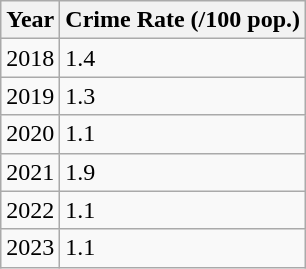<table class="wikitable">
<tr>
<th>Year</th>
<th>Crime Rate (/100 pop.)</th>
</tr>
<tr>
<td>2018</td>
<td>1.4</td>
</tr>
<tr>
<td>2019</td>
<td>1.3</td>
</tr>
<tr>
<td>2020</td>
<td>1.1</td>
</tr>
<tr>
<td>2021</td>
<td>1.9</td>
</tr>
<tr>
<td>2022</td>
<td>1.1</td>
</tr>
<tr>
<td>2023</td>
<td>1.1</td>
</tr>
</table>
